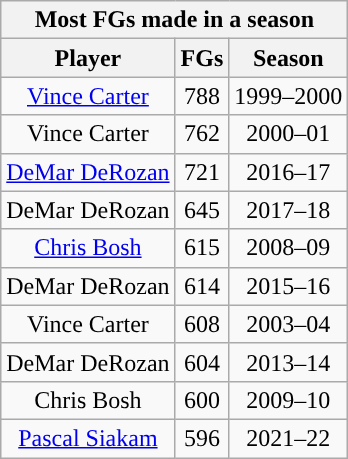<table class="wikitable" style="text-align:center">
<tr>
<th colspan="3">Most FGs made in a season</th>
</tr>
<tr>
<th>Player</th>
<th>FGs</th>
<th>Season</th>
</tr>
<tr>
<td><a href='#'>Vince Carter</a></td>
<td>788</td>
<td>1999–2000</td>
</tr>
<tr>
<td>Vince Carter</td>
<td>762</td>
<td>2000–01</td>
</tr>
<tr>
<td><a href='#'>DeMar DeRozan</a></td>
<td>721</td>
<td>2016–17</td>
</tr>
<tr>
<td>DeMar DeRozan</td>
<td>645</td>
<td>2017–18</td>
</tr>
<tr>
<td><a href='#'>Chris Bosh</a></td>
<td>615</td>
<td>2008–09</td>
</tr>
<tr>
<td>DeMar DeRozan</td>
<td>614</td>
<td>2015–16</td>
</tr>
<tr>
<td>Vince Carter</td>
<td>608</td>
<td>2003–04</td>
</tr>
<tr>
<td>DeMar DeRozan</td>
<td>604</td>
<td>2013–14</td>
</tr>
<tr>
<td>Chris Bosh</td>
<td>600</td>
<td>2009–10</td>
</tr>
<tr>
<td><a href='#'>Pascal Siakam</a></td>
<td>596</td>
<td>2021–22</td>
</tr>
</table>
